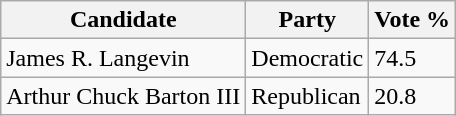<table class="wikitable">
<tr>
<th>Candidate</th>
<th>Party</th>
<th>Vote %</th>
</tr>
<tr>
<td>James R. Langevin</td>
<td>Democratic</td>
<td>74.5</td>
</tr>
<tr>
<td>Arthur Chuck Barton III</td>
<td>Republican</td>
<td>20.8</td>
</tr>
</table>
